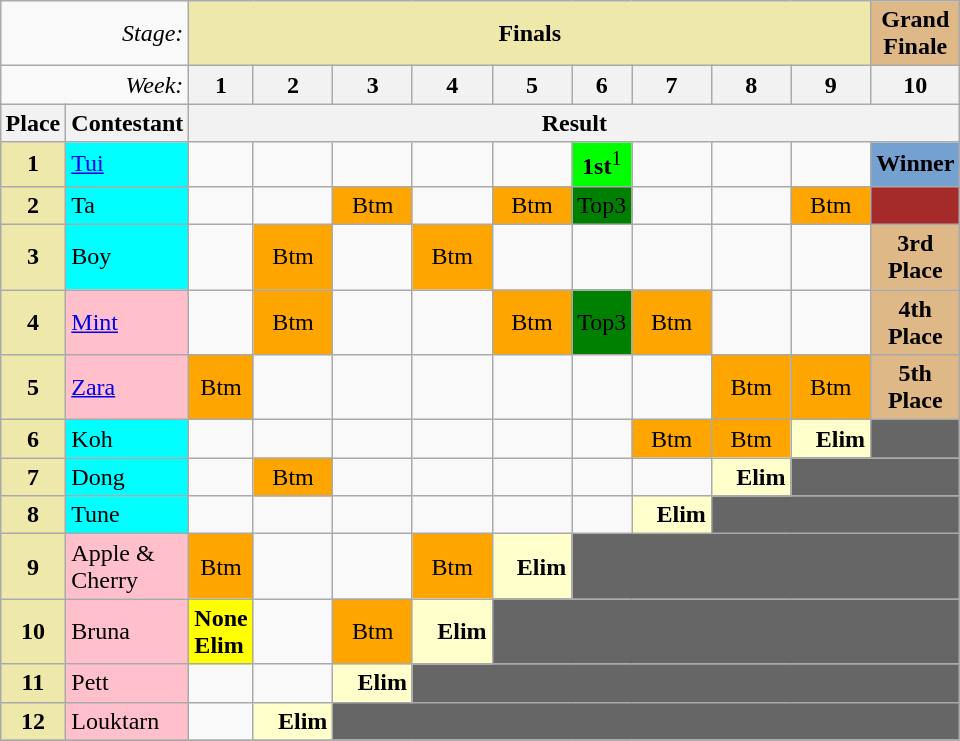<table class="wikitable" width=45% style="margin:1em auto;">
<tr>
<td width=30% colspan="2" align="right"><em>Stage:</em></td>
<td width=30% colspan="9" bgcolor="palegoldenrod" align="Center"><strong>Finals</strong></td>
<td width=5% colspan="1" bgcolor="#DEB887" align="Center"><strong>Grand Finale</strong></td>
</tr>
<tr>
<td colspan="2" align="right"><em>Week:</em></td>
<th>1</th>
<th>2</th>
<th>3</th>
<th>4</th>
<th>5</th>
<th>6</th>
<th>7</th>
<th>8</th>
<th>9</th>
<th>10</th>
</tr>
<tr>
<th>Place</th>
<th>Contestant</th>
<th colspan="10" align="center">Result</th>
</tr>
<tr>
<td align="center"  bgcolor="palegoldenrod"><strong>1</strong></td>
<td bgcolor="cyan"><a href='#'>Tui</a></td>
<td></td>
<td></td>
<td></td>
<td></td>
<td></td>
<td bgcolor="lime" align="center"><strong>1st</strong><sup>1</sup></td>
<td></td>
<td></td>
<td></td>
<td style="background-color:#75A1D0;" align="center"><strong>Winner</strong></td>
</tr>
<tr>
<td align="center"  bgcolor="palegoldenrod"><strong>2</strong></td>
<td bgcolor="cyan">Ta</td>
<td></td>
<td></td>
<td bgcolor="orange" align="center">Btm</td>
<td></td>
<td bgcolor="orange" align="center">Btm</td>
<td style="background:green" ; padding-left: 1em;" width="50%" = "Center">Top3</td>
<td></td>
<td></td>
<td bgcolor="orange" align="center">Btm</td>
<td bgcolor="#A52A2A" align="center"></td>
</tr>
<tr>
<td align="center"  bgcolor="palegoldenrod"><strong>3</strong></td>
<td bgcolor="cyan">Boy</td>
<td></td>
<td bgcolor="orange" align="center">Btm</td>
<td></td>
<td bgcolor="orange" align="center">Btm</td>
<td></td>
<td></td>
<td></td>
<td></td>
<td></td>
<td bgcolor="#DEB887" align="center"><strong>3rd Place</strong></td>
</tr>
<tr>
<td align="center"  bgcolor="palegoldenrod"><strong>4</strong></td>
<td bgcolor="pink"><a href='#'>Mint</a></td>
<td></td>
<td bgcolor="orange" align="center">Btm</td>
<td></td>
<td></td>
<td bgcolor="orange" align="center">Btm</td>
<td style="background:green" ; padding-left: 1em;" width="50%" = "Center">Top3</td>
<td bgcolor="orange" align="center">Btm</td>
<td></td>
<td></td>
<td bgcolor="#DEB887" align="center"><strong>4th Place</strong></td>
</tr>
<tr>
<td align="center"  bgcolor="palegoldenrod"><strong>5</strong></td>
<td bgcolor="pink"><a href='#'>Zara</a></td>
<td bgcolor="orange" align="center">Btm</td>
<td></td>
<td></td>
<td></td>
<td></td>
<td></td>
<td></td>
<td bgcolor="orange" align="center">Btm</td>
<td bgcolor="orange" align="center">Btm</td>
<td bgcolor="#DEB887" align="center"><strong>5th Place</strong></td>
</tr>
<tr>
<td align="center"  bgcolor="palegoldenrod"><strong>6</strong></td>
<td bgcolor="cyan">Koh</td>
<td></td>
<td></td>
<td></td>
<td></td>
<td></td>
<td></td>
<td bgcolor="orange" align="center">Btm</td>
<td bgcolor="orange" align="center">Btm</td>
<td style="background:#FFFFCC; padding-left: 1em;" width="20%"><strong>Elim</strong></td>
<td colspan="1" bgcolor="666666"></td>
</tr>
<tr>
<td align="center"  bgcolor="palegoldenrod"><strong>7</strong></td>
<td bgcolor="cyan">Dong</td>
<td></td>
<td bgcolor="orange" align="center">Btm</td>
<td></td>
<td></td>
<td></td>
<td></td>
<td></td>
<td style="background:#FFFFCC; padding-left: 1em;" width="20%"><strong>Elim</strong></td>
<td colspan="2" bgcolor="666666"></td>
</tr>
<tr>
<td align="center"  bgcolor="palegoldenrod"><strong>8</strong></td>
<td bgcolor="cyan">Tune</td>
<td></td>
<td></td>
<td></td>
<td></td>
<td></td>
<td></td>
<td style="background:#FFFFCC; padding-left: 1em;" width="20%"><strong>Elim</strong></td>
<td colspan="4" bgcolor="666666"></td>
</tr>
<tr>
<td align="center"  bgcolor="palegoldenrod"><strong>9</strong></td>
<td bgcolor="pink">Apple & Cherry</td>
<td bgcolor="orange" align="center">Btm</td>
<td></td>
<td></td>
<td bgcolor="orange" align="center">Btm</td>
<td style="background:#FFFFCC; padding-left: 1em;" width="20%"><strong>Elim</strong></td>
<td colspan="6" bgcolor="666666"></td>
</tr>
<tr>
<td align="center"  bgcolor="palegoldenrod"><strong>10</strong></td>
<td bgcolor="pink">Bruna</td>
<td style="background:yellow" ; padding-left: 1em;" width="30%" = "Center"><strong>None Elim</strong></td>
<td></td>
<td bgcolor="orange" align="center">Btm</td>
<td style="background:#FFFFCC; padding-left: 1em;" width="20%"><strong>Elim</strong></td>
<td colspan="6" bgcolor="666666"></td>
</tr>
<tr>
<td align="center"  bgcolor="palegoldenrod"><strong>11</strong></td>
<td bgcolor="pink">Pett</td>
<td></td>
<td></td>
<td style="background:#FFFFCC; padding-left: 1em;" width="20%"><strong>Elim</strong></td>
<td colspan="7" bgcolor="666666"></td>
</tr>
<tr>
<td align="center"  bgcolor="palegoldenrod"><strong>12</strong></td>
<td bgcolor="pink">Louktarn</td>
<td></td>
<td style="background:#FFFFCC; padding-left: 1em;" width="20%"><strong>Elim</strong></td>
<td colspan="8" bgcolor="666666"></td>
</tr>
<tr>
</tr>
</table>
